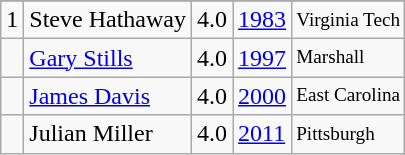<table class="wikitable">
<tr>
</tr>
<tr>
<td>1</td>
<td>Steve Hathaway</td>
<td>4.0</td>
<td><a href='#'>1983</a></td>
<td style="font-size:80%;">Virginia Tech</td>
</tr>
<tr>
<td></td>
<td><a href='#'>Gary Stills</a></td>
<td>4.0</td>
<td><a href='#'>1997</a></td>
<td style="font-size:80%;">Marshall</td>
</tr>
<tr>
<td></td>
<td><a href='#'>James Davis</a></td>
<td>4.0</td>
<td><a href='#'>2000</a></td>
<td style="font-size:80%;">East Carolina</td>
</tr>
<tr>
<td></td>
<td>Julian Miller</td>
<td>4.0</td>
<td><a href='#'>2011</a></td>
<td style="font-size:80%;">Pittsburgh</td>
</tr>
</table>
